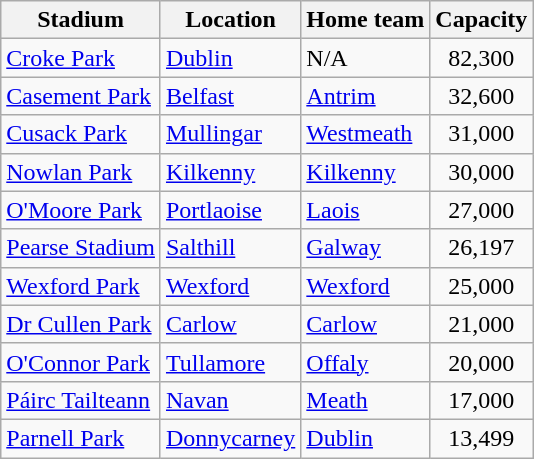<table class="wikitable sortable">
<tr>
<th>Stadium</th>
<th>Location</th>
<th>Home team</th>
<th>Capacity</th>
</tr>
<tr>
<td><a href='#'>Croke Park</a></td>
<td><a href='#'>Dublin</a></td>
<td>N/A</td>
<td align="center">82,300</td>
</tr>
<tr>
<td><a href='#'>Casement Park</a></td>
<td><a href='#'>Belfast</a></td>
<td><a href='#'>Antrim</a></td>
<td align="center">32,600</td>
</tr>
<tr>
<td><a href='#'>Cusack Park</a></td>
<td><a href='#'>Mullingar</a></td>
<td><a href='#'>Westmeath</a></td>
<td align="center">31,000</td>
</tr>
<tr>
<td><a href='#'>Nowlan Park</a></td>
<td><a href='#'>Kilkenny</a></td>
<td><a href='#'>Kilkenny</a></td>
<td align="center">30,000</td>
</tr>
<tr>
<td><a href='#'>O'Moore Park</a></td>
<td><a href='#'>Portlaoise</a></td>
<td><a href='#'>Laois</a></td>
<td align="center">27,000</td>
</tr>
<tr>
<td><a href='#'>Pearse Stadium</a></td>
<td><a href='#'>Salthill</a></td>
<td><a href='#'>Galway</a></td>
<td align="center">26,197</td>
</tr>
<tr>
<td><a href='#'>Wexford Park</a></td>
<td><a href='#'>Wexford</a></td>
<td><a href='#'>Wexford</a></td>
<td align="center">25,000</td>
</tr>
<tr>
<td><a href='#'>Dr Cullen Park</a></td>
<td><a href='#'>Carlow</a></td>
<td><a href='#'>Carlow</a></td>
<td align="center">21,000</td>
</tr>
<tr>
<td><a href='#'>O'Connor Park</a></td>
<td><a href='#'>Tullamore</a></td>
<td><a href='#'>Offaly</a></td>
<td align="center">20,000</td>
</tr>
<tr>
<td><a href='#'>Páirc Tailteann</a></td>
<td><a href='#'>Navan</a></td>
<td><a href='#'>Meath</a></td>
<td align="center">17,000</td>
</tr>
<tr>
<td><a href='#'>Parnell Park</a></td>
<td><a href='#'>Donnycarney</a></td>
<td><a href='#'>Dublin</a></td>
<td align="center">13,499</td>
</tr>
</table>
